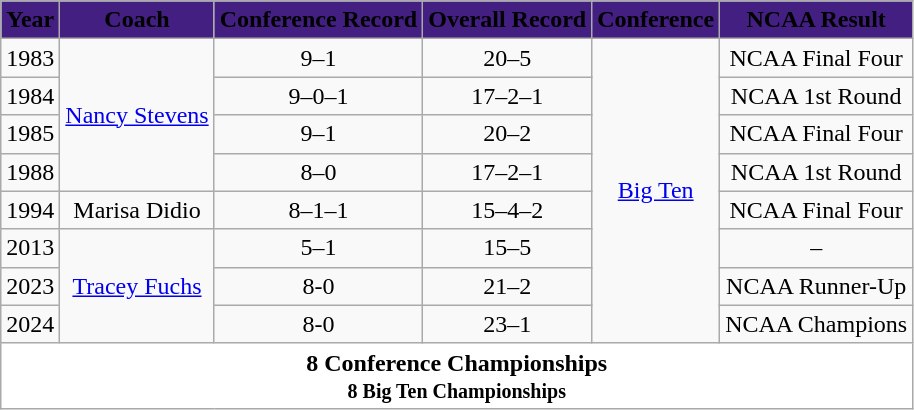<table class="wikitable">
<tr style="background:#431F81; text-align:center;">
<td><span><strong>Year</strong></span></td>
<td><span><strong>Coach</strong></span></td>
<td><span><strong>Conference Record</strong></span></td>
<td><span><strong>Overall Record</strong></span></td>
<td><span><strong>Conference</strong></span></td>
<td><span><strong>NCAA Result</strong> </span></td>
</tr>
<tr style="text-align:center;">
<td>1983</td>
<td rowspan="4"><a href='#'>Nancy Stevens</a></td>
<td>9–1</td>
<td>20–5</td>
<td rowspan="8"><a href='#'>Big Ten</a></td>
<td>NCAA Final Four</td>
</tr>
<tr style="text-align:center;">
<td>1984</td>
<td>9–0–1</td>
<td>17–2–1</td>
<td>NCAA 1st Round</td>
</tr>
<tr style="text-align:center;">
<td>1985</td>
<td>9–1</td>
<td>20–2</td>
<td>NCAA Final Four</td>
</tr>
<tr style="text-align:center;">
<td>1988</td>
<td>8–0</td>
<td>17–2–1</td>
<td>NCAA 1st Round</td>
</tr>
<tr style="text-align:center;">
<td>1994</td>
<td>Marisa Didio</td>
<td>8–1–1</td>
<td>15–4–2</td>
<td>NCAA Final Four</td>
</tr>
<tr style="text-align:center;">
<td>2013</td>
<td rowspan="3"><a href='#'>Tracey Fuchs</a></td>
<td>5–1</td>
<td>15–5</td>
<td>–</td>
</tr>
<tr style="text-align:center;">
<td>2023</td>
<td>8-0</td>
<td>21–2</td>
<td>NCAA Runner-Up</td>
</tr>
<tr style="text-align:center;">
<td>2024</td>
<td>8-0</td>
<td>23–1</td>
<td>NCAA Champions</td>
</tr>
<tr style="text-align:center;">
<td colspan="6" style="background:#FFFFFF;"><span><strong>8 Conference Championships<br> <small>8 Big Ten Championships</small></strong></span></td>
</tr>
</table>
